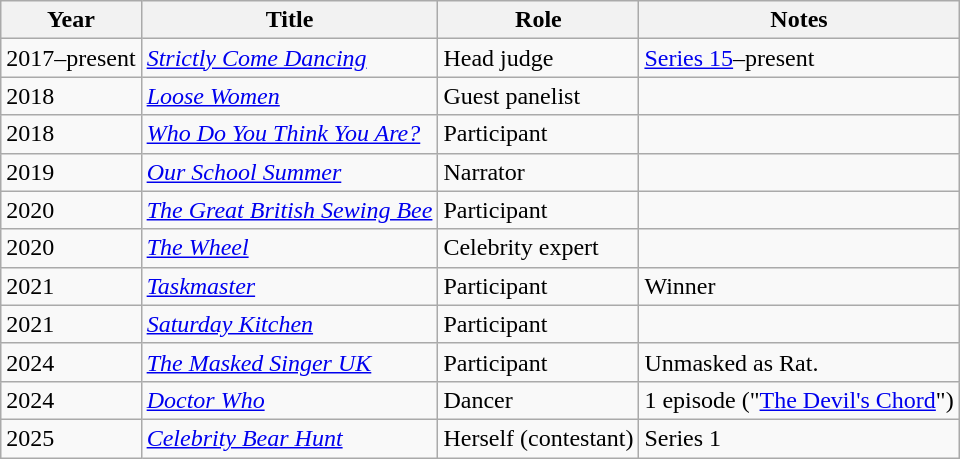<table class="wikitable">
<tr>
<th>Year</th>
<th>Title</th>
<th>Role</th>
<th class="unsortable">Notes</th>
</tr>
<tr>
<td>2017–present</td>
<td><em><a href='#'>Strictly Come Dancing</a></em></td>
<td>Head judge</td>
<td><a href='#'>Series 15</a>–present</td>
</tr>
<tr>
<td>2018</td>
<td><em><a href='#'>Loose Women</a></em></td>
<td>Guest panelist</td>
<td></td>
</tr>
<tr>
<td>2018</td>
<td><em><a href='#'>Who Do You Think You Are?</a></em></td>
<td>Participant</td>
<td></td>
</tr>
<tr>
<td>2019</td>
<td><em><a href='#'>Our School Summer</a></em></td>
<td>Narrator</td>
<td></td>
</tr>
<tr>
<td>2020</td>
<td><em><a href='#'>The Great British Sewing Bee</a></em></td>
<td>Participant</td>
<td></td>
</tr>
<tr>
<td>2020</td>
<td><em><a href='#'>The Wheel</a></em></td>
<td>Celebrity expert</td>
<td></td>
</tr>
<tr>
<td>2021</td>
<td><em><a href='#'>Taskmaster</a></em></td>
<td>Participant</td>
<td>Winner</td>
</tr>
<tr>
<td>2021</td>
<td><em><a href='#'>Saturday Kitchen</a></em></td>
<td>Participant</td>
<td></td>
</tr>
<tr>
<td>2024</td>
<td><em><a href='#'>The Masked Singer UK</a></em></td>
<td>Participant</td>
<td>Unmasked as Rat.</td>
</tr>
<tr>
<td>2024</td>
<td><em><a href='#'>Doctor Who</a></em></td>
<td>Dancer</td>
<td>1 episode ("<a href='#'>The Devil's Chord</a>")</td>
</tr>
<tr>
<td>2025</td>
<td><em><a href='#'>Celebrity Bear Hunt</a></em></td>
<td>Herself (contestant)</td>
<td>Series 1</td>
</tr>
</table>
